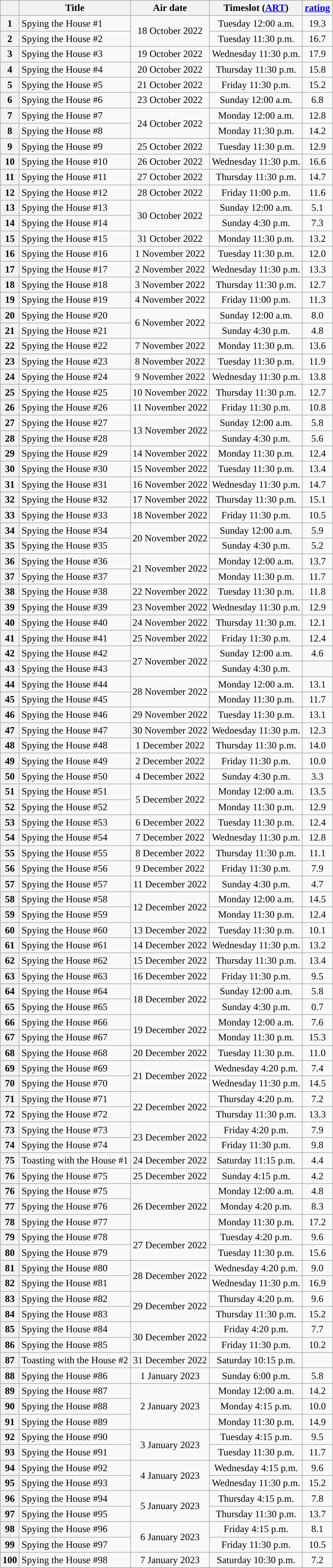<table class="wikitable sortable plainrowheaders mw-collapsible mw-collapsed" style="text-align:center">
<tr align="center">
<th></th>
<th>Title</th>
<th>Air date</th>
<th>Timeslot (<a href='#'>ART</a>)</th>
<th> <a href='#'>rating</a></th>
</tr>
<tr>
<th scope="row" style="text-align:center">1</th>
<td style="text-align: left;">Spying the House #1</td>
<td rowspan="2">18 October 2022</td>
<td>Tuesday 12:00 a.m.</td>
<td>19.3</td>
</tr>
<tr>
<th scope="row" style="text-align:center">2</th>
<td style="text-align: left;">Spying the House #2</td>
<td>Tuesday 11:30 p.m.</td>
<td>16.7</td>
</tr>
<tr>
<th scope="row" style="text-align:center">3</th>
<td style="text-align: left;">Spying the House #3</td>
<td>19 October 2022</td>
<td>Wednesday 11:30 p.m.</td>
<td>17.9</td>
</tr>
<tr>
<th scope="row" style="text-align:center">4</th>
<td style="text-align: left;">Spying the House #4</td>
<td>20 October 2022</td>
<td>Thursday 11:30 p.m.</td>
<td>15.8</td>
</tr>
<tr>
<th scope="row" style="text-align:center">5</th>
<td style="text-align: left;">Spying the House #5</td>
<td>21 October 2022</td>
<td>Friday 11:30 p.m.</td>
<td>15.2</td>
</tr>
<tr>
<th scope="row" style="text-align:center">6</th>
<td style="text-align: left;">Spying the House #6</td>
<td>23 October 2022</td>
<td>Sunday 12:00 a.m.</td>
<td>6.8</td>
</tr>
<tr>
<th scope="row" style="text-align:center">7</th>
<td style="text-align: left;">Spying the House #7</td>
<td rowspan="2">24 October 2022</td>
<td>Monday 12:00 a.m.</td>
<td>12.8</td>
</tr>
<tr>
<th scope="row" style="text-align:center">8</th>
<td style="text-align: left;">Spying the House #8</td>
<td>Monday 11:30 p.m.</td>
<td>14.2</td>
</tr>
<tr>
<th scope="row" style="text-align:center">9</th>
<td style="text-align: left;">Spying the House #9</td>
<td>25 October 2022</td>
<td>Tuesday 11:30 p.m.</td>
<td>12.9</td>
</tr>
<tr>
<th scope="row" style="text-align:center">10</th>
<td style="text-align: left;">Spying the House #10</td>
<td>26 October 2022</td>
<td>Wednesday 11:30 p.m.</td>
<td>16.6</td>
</tr>
<tr>
<th scope="row" style="text-align:center">11</th>
<td style="text-align: left;">Spying the House #11</td>
<td>27 October 2022</td>
<td>Thursday 11:30 p.m.</td>
<td>14.7</td>
</tr>
<tr>
<th scope="row" style="text-align:center">12</th>
<td style="text-align: left;">Spying the House #12</td>
<td>28 October 2022</td>
<td>Friday 11:00 p.m.</td>
<td>11.6</td>
</tr>
<tr>
<th scope="row" style="text-align:center">13</th>
<td style="text-align: left;">Spying the House #13</td>
<td rowspan="2">30 October 2022</td>
<td>Sunday 12:00 a.m.</td>
<td>5.1</td>
</tr>
<tr>
<th scope="row" style="text-align:center">14</th>
<td style="text-align: left;">Spying the House #14</td>
<td>Sunday 4:30 p.m.</td>
<td>7.3</td>
</tr>
<tr>
<th scope="row" style="text-align:center">15</th>
<td style="text-align: left;">Spying the House #15</td>
<td>31 October 2022</td>
<td>Monday 11:30 p.m.</td>
<td>13.2</td>
</tr>
<tr>
<th scope="row" style="text-align:center">16</th>
<td style="text-align: left;">Spying the House #16</td>
<td>1 November 2022</td>
<td>Tuesday 11:30 p.m.</td>
<td>12.0</td>
</tr>
<tr>
<th scope="row" style="text-align:center">17</th>
<td style="text-align: left;">Spying the House #17</td>
<td>2 November 2022</td>
<td>Wednesday 11:30 p.m.</td>
<td>13.3</td>
</tr>
<tr>
<th scope="row" style="text-align:center">18</th>
<td style="text-align: left;">Spying the House #18</td>
<td>3 November 2022</td>
<td>Thursday 11:30 p.m.</td>
<td>12.7</td>
</tr>
<tr>
<th scope="row" style="text-align:center">19</th>
<td style="text-align: left;">Spying the House #19</td>
<td>4 November 2022</td>
<td>Friday 11:00 p.m.</td>
<td>11.3</td>
</tr>
<tr>
<th scope="row" style="text-align:center">20</th>
<td style="text-align: left;">Spying the House #20</td>
<td rowspan="2">6 November 2022</td>
<td>Sunday 12:00 a.m.</td>
<td>8.0</td>
</tr>
<tr>
<th scope="row" style="text-align:center">21</th>
<td style="text-align: left;">Spying the House #21</td>
<td>Sunday 4:30 p.m.</td>
<td>4.8</td>
</tr>
<tr>
<th scope="row" style="text-align:center">22</th>
<td style="text-align: left;">Spying the House #22</td>
<td>7 November 2022</td>
<td>Monday 11:30 p.m.</td>
<td>13.6</td>
</tr>
<tr>
<th scope="row" style="text-align:center">23</th>
<td style="text-align: left;">Spying the House #23</td>
<td>8 November 2022</td>
<td>Tuesday 11:30 p.m.</td>
<td>11.9</td>
</tr>
<tr>
<th scope="row" style="text-align:center">24</th>
<td style="text-align: left;">Spying the House #24</td>
<td>9 November 2022</td>
<td>Wednesday 11:30 p.m.</td>
<td>13.8</td>
</tr>
<tr>
<th scope="row" style="text-align:center">25</th>
<td style="text-align: left;">Spying the House #25</td>
<td>10 November 2022</td>
<td>Thursday 11:30 p.m.</td>
<td>12.7</td>
</tr>
<tr>
<th scope="row" style="text-align:center">26</th>
<td style="text-align: left;">Spying the House #26</td>
<td>11 November 2022</td>
<td>Friday 11:30 p.m.</td>
<td>10.8</td>
</tr>
<tr>
<th scope="row" style="text-align:center">27</th>
<td style="text-align: left;">Spying the House #27</td>
<td rowspan="2">13 November 2022</td>
<td>Sunday 12:00 a.m.</td>
<td>5.8</td>
</tr>
<tr>
<th scope="row" style="text-align:center">28</th>
<td style="text-align: left;">Spying the House #28</td>
<td>Sunday 4:30 p.m.</td>
<td>5.6</td>
</tr>
<tr>
<th scope="row" style="text-align:center">29</th>
<td style="text-align: left;">Spying the House #29</td>
<td>14 November 2022</td>
<td>Monday 11:30 p.m.</td>
<td>12.4</td>
</tr>
<tr>
<th scope="row" style="text-align:center">30</th>
<td style="text-align: left;">Spying the House #30</td>
<td>15 November 2022</td>
<td>Tuesday 11:30 p.m.</td>
<td>13.4</td>
</tr>
<tr>
<th scope="row" style="text-align:center">31</th>
<td style="text-align: left;">Spying the House #31</td>
<td>16 November 2022</td>
<td>Wednesday 11:30 p.m.</td>
<td>14.7</td>
</tr>
<tr>
<th scope="row" style="text-align:center">32</th>
<td style="text-align: left;">Spying the House #32</td>
<td>17 November 2022</td>
<td>Thursday 11:30 p.m.</td>
<td>15.1</td>
</tr>
<tr>
<th scope="row" style="text-align:center">33</th>
<td style="text-align: left;">Spying the House #33</td>
<td>18 November 2022</td>
<td>Friday 11:30 p.m.</td>
<td>10.5</td>
</tr>
<tr>
<th scope="row" style="text-align:center">34</th>
<td style="text-align: left;">Spying the House #34</td>
<td rowspan="2">20 November 2022</td>
<td>Sunday 12:00 a.m.</td>
<td>5.9</td>
</tr>
<tr>
<th scope="row" style="text-align:center">35</th>
<td style="text-align: left;">Spying the House #35</td>
<td>Sunday 4:30 p.m.</td>
<td>5.2</td>
</tr>
<tr>
<th scope="row" style="text-align:center">36</th>
<td style="text-align: left;">Spying the House #36</td>
<td rowspan="2">21 November 2022</td>
<td>Monday 12:00 a.m.</td>
<td>13.7</td>
</tr>
<tr>
<th scope="row" style="text-align:center">37</th>
<td style="text-align: left;">Spying the House #37</td>
<td>Monday 11:30 p.m.</td>
<td>11.7</td>
</tr>
<tr>
<th scope="row" style="text-align:center">38</th>
<td style="text-align: left;">Spying the House #38</td>
<td>22 November 2022</td>
<td>Tuesday 11:30 p.m.</td>
<td>11.8</td>
</tr>
<tr>
<th scope="row" style="text-align:center">39</th>
<td style="text-align: left;">Spying the House #39</td>
<td>23 November 2022</td>
<td>Wednesday 11:30 p.m.</td>
<td>12.9</td>
</tr>
<tr>
<th scope="row" style="text-align:center">40</th>
<td style="text-align: left;">Spying the House #40</td>
<td>24 November 2022</td>
<td>Thursday 11:30 p.m.</td>
<td>12.1</td>
</tr>
<tr>
<th scope="row" style="text-align:center">41</th>
<td style="text-align: left;">Spying the House #41</td>
<td>25 November 2022</td>
<td>Friday 11:30 p.m.</td>
<td>12.4</td>
</tr>
<tr>
<th scope="row" style="text-align:center">42</th>
<td style="text-align: left;">Spying the House #42</td>
<td rowspan="2">27 November 2022</td>
<td>Sunday 12:00 a.m.</td>
<td>4.6</td>
</tr>
<tr>
<th scope="row" style="text-align:center">43</th>
<td style="text-align: left;">Spying the House #43</td>
<td>Sunday 4:30 p.m.</td>
<td></td>
</tr>
<tr>
<th scope="row" style="text-align:center">44</th>
<td style="text-align: left;">Spying the House #44</td>
<td rowspan="2">28 November 2022</td>
<td>Monday 12:00 a.m.</td>
<td>13.1</td>
</tr>
<tr>
<th scope="row" style="text-align:center">45</th>
<td style="text-align: left;">Spying the House #45</td>
<td>Monday 11:30 p.m.</td>
<td>11.7</td>
</tr>
<tr>
<th scope="row" style="text-align:center">46</th>
<td style="text-align: left;">Spying the House #46</td>
<td>29 November 2022</td>
<td>Tuesday 11:30 p.m.</td>
<td>13.1</td>
</tr>
<tr>
<th scope="row" style="text-align:center">47</th>
<td style="text-align: left;">Spying the House #47</td>
<td>30 November 2022</td>
<td>Wednesday 11:30 p.m.</td>
<td>12.3</td>
</tr>
<tr>
<th scope="row" style="text-align:center">48</th>
<td style="text-align: left;">Spying the House #48</td>
<td>1 December 2022</td>
<td>Thursday 11:30 p.m.</td>
<td>14.0</td>
</tr>
<tr>
<th scope="row" style="text-align:center">49</th>
<td style="text-align: left;">Spying the House #49</td>
<td>2 December 2022</td>
<td>Friday 11:30 p.m.</td>
<td>10.0</td>
</tr>
<tr>
<th scope="row" style="text-align:center">50</th>
<td style="text-align: left;">Spying the House #50</td>
<td>4 December 2022</td>
<td>Sunday 4:30 p.m.</td>
<td>3.3</td>
</tr>
<tr>
<th scope="row" style="text-align:center">51</th>
<td style="text-align: left;">Spying the House #51</td>
<td rowspan="2">5 December 2022</td>
<td>Monday 12:00 a.m.</td>
<td>13.5</td>
</tr>
<tr>
<th scope="row" style="text-align:center">52</th>
<td style="text-align: left;">Spying the House #52</td>
<td>Monday 11:30 p.m.</td>
<td>12.9</td>
</tr>
<tr>
<th scope="row" style="text-align:center">53</th>
<td style="text-align: left;">Spying the House #53</td>
<td>6 December 2022</td>
<td>Tuesday 11:30 p.m.</td>
<td>12.4</td>
</tr>
<tr>
<th scope="row" style="text-align:center">54</th>
<td style="text-align: left;">Spying the House #54</td>
<td>7 December 2022</td>
<td>Wednesday 11:30 p.m.</td>
<td>12.8</td>
</tr>
<tr>
<th scope="row" style="text-align:center">55</th>
<td style="text-align: left;">Spying the House #55</td>
<td>8 December 2022</td>
<td>Thursday 11:30 p.m.</td>
<td>11.1</td>
</tr>
<tr>
<th scope="row" style="text-align:center">56</th>
<td style="text-align: left;">Spying the House #56</td>
<td>9 December 2022</td>
<td>Friday 11:30 p.m.</td>
<td>7.9</td>
</tr>
<tr>
<th scope="row" style="text-align:center">57</th>
<td style="text-align: left;">Spying the House #57</td>
<td>11 December 2022</td>
<td>Sunday 4:30 p.m.</td>
<td>4.7</td>
</tr>
<tr>
<th scope="row" style="text-align:center">58</th>
<td style="text-align: left;">Spying the House #58</td>
<td rowspan="2">12 December 2022</td>
<td>Monday 12:00 a.m.</td>
<td>14.5</td>
</tr>
<tr>
<th scope="row" style="text-align:center">59</th>
<td style="text-align: left;">Spying the House #59</td>
<td>Monday 11:30 p.m.</td>
<td>12.4</td>
</tr>
<tr>
<th scope="row" style="text-align:center">60</th>
<td style="text-align: left;">Spying the House #60</td>
<td>13 December 2022</td>
<td>Tuesday 11:30 p.m.</td>
<td>10.1</td>
</tr>
<tr>
<th scope="row" style="text-align:center">61</th>
<td style="text-align: left;">Spying the House #61</td>
<td>14 December 2022</td>
<td>Wednesday 11:30 p.m.</td>
<td>13.2</td>
</tr>
<tr>
<th scope="row" style="text-align:center">62</th>
<td style="text-align: left;">Spying the House #62</td>
<td>15 December 2022</td>
<td>Thursday 11:30 p.m.</td>
<td>13.4</td>
</tr>
<tr>
<th scope="row" style="text-align:center">63</th>
<td style="text-align: left;">Spying the House #63</td>
<td>16 December 2022</td>
<td>Friday 11:30 p.m.</td>
<td>9.5</td>
</tr>
<tr>
<th scope="row" style="text-align:center">64</th>
<td style="text-align: left;">Spying the House #64</td>
<td rowspan="2">18 December 2022</td>
<td>Sunday 12:00 a.m.</td>
<td>5.8</td>
</tr>
<tr>
<th scope="row" style="text-align:center">65</th>
<td style="text-align: left;">Spying the House #65</td>
<td>Sunday 4:30 p.m.</td>
<td>0.7</td>
</tr>
<tr>
<th scope="row" style="text-align:center">66</th>
<td style="text-align: left;">Spying the House #66</td>
<td rowspan="2">19 December 2022</td>
<td>Monday 12:00 a.m.</td>
<td>7.6</td>
</tr>
<tr>
<th scope="row" style="text-align:center">67</th>
<td style="text-align: left;">Spying the House #67</td>
<td>Monday 11:30 p.m.</td>
<td>15.3</td>
</tr>
<tr>
<th scope="row" style="text-align:center">68</th>
<td style="text-align: left;">Spying the House #68</td>
<td>20 December 2022</td>
<td>Tuesday 11:30 p.m.</td>
<td>11.0</td>
</tr>
<tr>
<th scope="row" style="text-align:center">69</th>
<td style="text-align: left;">Spying the House #69</td>
<td rowspan="2">21 December 2022</td>
<td>Wednesday 4:20 p.m.</td>
<td>7.4</td>
</tr>
<tr>
<th scope="row" style="text-align:center">70</th>
<td style="text-align: left;">Spying the House #70</td>
<td>Wednesday 11:30 p.m.</td>
<td>14.5</td>
</tr>
<tr>
<th scope="row" style="text-align:center">71</th>
<td style="text-align: left;">Spying the House #71</td>
<td rowspan="2">22 December 2022</td>
<td>Thursday 4:20 p.m.</td>
<td>7.2</td>
</tr>
<tr>
<th scope="row" style="text-align:center">72</th>
<td style="text-align: left;">Spying the House #72</td>
<td>Thursday 11:30 p.m.</td>
<td>13.3</td>
</tr>
<tr>
<th scope="row" style="text-align:center">73</th>
<td style="text-align: left;">Spying the House #73</td>
<td rowspan="2">23 December 2022</td>
<td>Friday 4:20 p.m.</td>
<td>7.9</td>
</tr>
<tr>
<th scope="row" style="text-align:center">74</th>
<td style="text-align: left;">Spying the House #74</td>
<td>Friday 11:30 p.m.</td>
<td>9.8</td>
</tr>
<tr>
<th scope="row" style="text-align:center">75</th>
<td style="text-align: left;">Toasting with the House #1</td>
<td>24 December 2022</td>
<td>Saturday 11:15 p.m.</td>
<td>4.4</td>
</tr>
<tr>
<th scope="row" style="text-align:center">76</th>
<td style="text-align: left;">Spying the House #75</td>
<td>25 December 2022</td>
<td>Sunday 4:15 p.m.</td>
<td>4.2</td>
</tr>
<tr>
<th scope="row" style="text-align:center">76</th>
<td style="text-align: left;">Spying the House #75</td>
<td rowspan="3">26 December 2022</td>
<td>Monday 12:00 a.m.</td>
<td>4.8</td>
</tr>
<tr>
<th scope="row" style="text-align:center">77</th>
<td style="text-align: left;">Spying the House #76</td>
<td>Monday 4:20 p.m.</td>
<td>8.3</td>
</tr>
<tr>
<th scope="row" style="text-align:center">78</th>
<td style="text-align: left;">Spying the House #77</td>
<td>Monday 11:30 p.m.</td>
<td>17.2</td>
</tr>
<tr>
<th scope="row" style="text-align:center">79</th>
<td style="text-align: left;">Spying the House #78</td>
<td rowspan="2">27 December 2022</td>
<td>Tuesday 4:20 p.m.</td>
<td>9.6</td>
</tr>
<tr>
<th scope="row" style="text-align:center">80</th>
<td style="text-align: left;">Spying the House #79</td>
<td>Tuesday 11:30 p.m.</td>
<td>15.6</td>
</tr>
<tr>
<th scope="row" style="text-align:center">81</th>
<td style="text-align: left;">Spying the House #80</td>
<td rowspan="2">28 December 2022</td>
<td>Wednesday 4:20 p.m.</td>
<td>9.0</td>
</tr>
<tr>
<th scope="row" style="text-align:center">82</th>
<td style="text-align: left;">Spying the House #81</td>
<td>Wednesday 11:30 p.m.</td>
<td>16.9</td>
</tr>
<tr>
<th scope="row" style="text-align:center">83</th>
<td style="text-align: left;">Spying the House #82</td>
<td rowspan="2">29 December 2022</td>
<td>Thursday 4:20 p.m.</td>
<td>9.6</td>
</tr>
<tr>
<th scope="row" style="text-align:center">84</th>
<td style="text-align: left;">Spying the House #83</td>
<td>Thursday 11:30 p.m.</td>
<td>15.2</td>
</tr>
<tr>
<th scope="row" style="text-align:center">85</th>
<td style="text-align: left;">Spying the House #84</td>
<td rowspan="2">30 December 2022</td>
<td>Friday 4:20 p.m.</td>
<td>7.7</td>
</tr>
<tr>
<th scope="row" style="text-align:center">86</th>
<td style="text-align: left;">Spying the House #85</td>
<td>Friday 11:30 p.m.</td>
<td>10.2</td>
</tr>
<tr>
<th scope="row" style="text-align:center">87</th>
<td style="text-align: left;">Toasting with the House #2</td>
<td>31 December 2022</td>
<td>Saturday 10:15 p.m.</td>
<td></td>
</tr>
<tr>
<th scope="row" style="text-align:center">88</th>
<td style="text-align: left;">Spying the House #86</td>
<td>1 January 2023</td>
<td>Sunday 6:00 p.m.</td>
<td>5.8</td>
</tr>
<tr>
<th scope="row" style="text-align:center">89</th>
<td style="text-align: left;">Spying the House #87</td>
<td rowspan="3">2 January 2023</td>
<td>Monday 12:00 a.m.</td>
<td>14.2</td>
</tr>
<tr>
<th scope="row" style="text-align:center">90</th>
<td style="text-align: left;">Spying the House #88</td>
<td>Monday 4:15 p.m.</td>
<td>10.0</td>
</tr>
<tr>
<th scope="row" style="text-align:center">91</th>
<td style="text-align: left;">Spying the House #89</td>
<td>Monday 11:30 p.m.</td>
<td>14.9</td>
</tr>
<tr>
<th scope="row" style="text-align:center">92</th>
<td style="text-align: left;">Spying the House #90</td>
<td rowspan="2">3 January 2023</td>
<td>Tuesday 4:15 p.m.</td>
<td>9.5</td>
</tr>
<tr>
<th scope="row" style="text-align:center">93</th>
<td style="text-align: left;">Spying the House #91</td>
<td>Tuesday 11:30 p.m.</td>
<td>11.7</td>
</tr>
<tr>
<th scope="row" style="text-align:center">94</th>
<td style="text-align: left;">Spying the House #92</td>
<td rowspan="2">4 January 2023</td>
<td>Wednesday 4:15 p.m.</td>
<td>9.6</td>
</tr>
<tr>
<th scope="row" style="text-align:center">95</th>
<td style="text-align: left;">Spying the House #93</td>
<td>Wednesday 11:30 p.m.</td>
<td>15.2</td>
</tr>
<tr>
<th scope="row" style="text-align:center">96</th>
<td style="text-align: left;">Spying the House #94</td>
<td rowspan="2">5 January 2023</td>
<td>Thursday 4:15 p.m.</td>
<td>7.8</td>
</tr>
<tr>
<th scope="row" style="text-align:center">97</th>
<td style="text-align: left;">Spying the House #95</td>
<td>Thursday 11:30 p.m.</td>
<td>13.7</td>
</tr>
<tr>
<th scope="row" style="text-align:center">98</th>
<td style="text-align: left;">Spying the House #96</td>
<td rowspan="2">6 January 2023</td>
<td>Friday 4:15 p.m.</td>
<td>8.1</td>
</tr>
<tr>
<th scope="row" style="text-align:center">99</th>
<td style="text-align: left;">Spying the House #97</td>
<td>Friday 11:30 p.m.</td>
<td>10.5</td>
</tr>
<tr>
<th scope="row" style="text-align:center">100</th>
<td style="text-align: left;">Spying the House #98</td>
<td>7 January 2023</td>
<td>Saturday 10:30 p.m.</td>
<td>7.2</td>
</tr>
</table>
